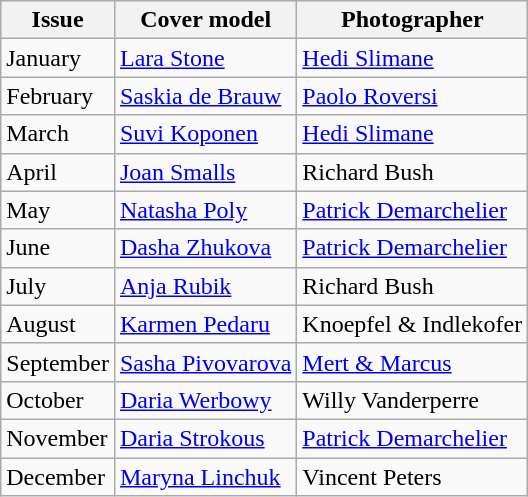<table class="sortable wikitable">
<tr>
<th>Issue</th>
<th>Cover model</th>
<th>Photographer</th>
</tr>
<tr>
<td>January</td>
<td><a href='#'>Lara Stone</a></td>
<td><a href='#'>Hedi Slimane</a></td>
</tr>
<tr>
<td>February</td>
<td><a href='#'>Saskia de Brauw</a></td>
<td><a href='#'>Paolo Roversi</a></td>
</tr>
<tr>
<td>March</td>
<td><a href='#'>Suvi Koponen</a></td>
<td><a href='#'>Hedi Slimane</a></td>
</tr>
<tr>
<td>April</td>
<td><a href='#'>Joan Smalls</a></td>
<td>Richard Bush</td>
</tr>
<tr>
<td>May</td>
<td><a href='#'>Natasha Poly</a></td>
<td><a href='#'>Patrick Demarchelier</a></td>
</tr>
<tr>
<td>June</td>
<td><a href='#'>Dasha Zhukova</a></td>
<td><a href='#'>Patrick Demarchelier</a></td>
</tr>
<tr>
<td>July</td>
<td><a href='#'>Anja Rubik</a></td>
<td>Richard Bush</td>
</tr>
<tr>
<td>August</td>
<td><a href='#'>Karmen Pedaru</a></td>
<td>Knoepfel & Indlekofer</td>
</tr>
<tr>
<td>September</td>
<td><a href='#'>Sasha Pivovarova</a></td>
<td><a href='#'>Mert & Marcus</a></td>
</tr>
<tr>
<td>October</td>
<td><a href='#'>Daria Werbowy</a></td>
<td>Willy Vanderperre</td>
</tr>
<tr>
<td>November</td>
<td><a href='#'>Daria Strokous</a></td>
<td><a href='#'>Patrick Demarchelier</a></td>
</tr>
<tr>
<td>December</td>
<td><a href='#'>Maryna Linchuk</a></td>
<td>Vincent Peters</td>
</tr>
</table>
